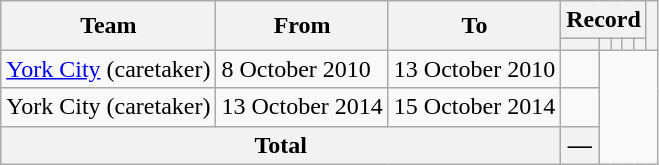<table class=wikitable style="text-align: center">
<tr>
<th rowspan=2>Team</th>
<th rowspan=2>From</th>
<th rowspan=2>To</th>
<th colspan=5>Record</th>
<th rowspan=2></th>
</tr>
<tr>
<th></th>
<th></th>
<th></th>
<th></th>
<th></th>
</tr>
<tr>
<td align=left><a href='#'>York City</a> (caretaker)</td>
<td align=left>8 October 2010</td>
<td align=left>13 October 2010<br></td>
<td></td>
</tr>
<tr>
<td align=left>York City (caretaker)</td>
<td align=left>13 October 2014</td>
<td align=left>15 October 2014<br></td>
<td></td>
</tr>
<tr>
<th colspan=3>Total<br></th>
<th>—</th>
</tr>
</table>
